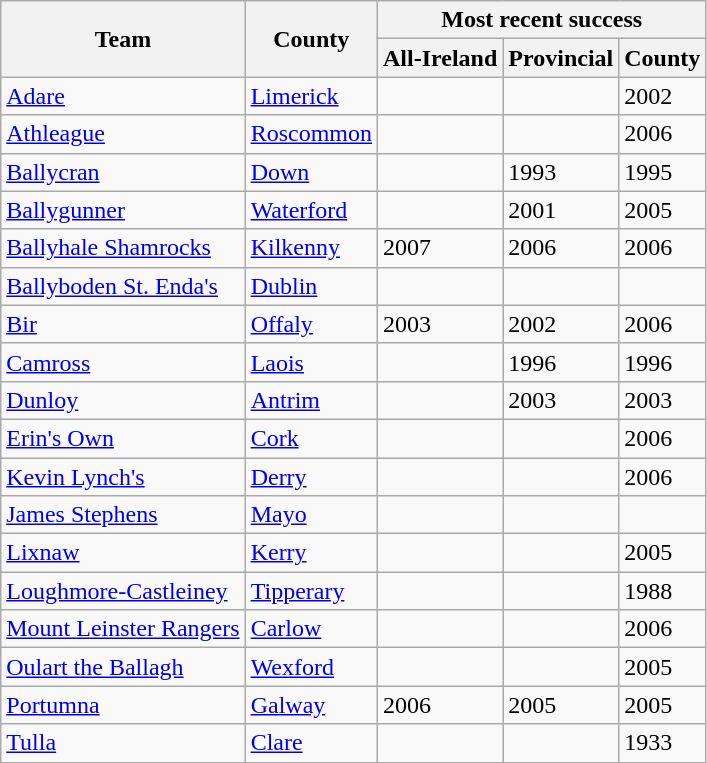<table class="wikitable">
<tr>
<th rowspan="2">Team</th>
<th rowspan="2">County</th>
<th colspan="3">Most recent success</th>
</tr>
<tr>
<th>All-Ireland</th>
<th>Provincial</th>
<th>County</th>
</tr>
<tr>
<td><a href='#'>Adare</a></td>
<td><a href='#'>Limerick</a></td>
<td></td>
<td></td>
<td>2002</td>
</tr>
<tr>
<td><a href='#'>Athleague</a></td>
<td><a href='#'>Roscommon</a></td>
<td></td>
<td></td>
<td>2006</td>
</tr>
<tr>
<td><a href='#'>Ballycran</a></td>
<td><a href='#'>Down</a></td>
<td></td>
<td>1993</td>
<td>1995</td>
</tr>
<tr>
<td><a href='#'>Ballygunner</a></td>
<td><a href='#'>Waterford</a></td>
<td></td>
<td>2001</td>
<td>2005</td>
</tr>
<tr>
<td><a href='#'>Ballyhale Shamrocks</a></td>
<td><a href='#'>Kilkenny</a></td>
<td>2007</td>
<td>2006</td>
<td>2006</td>
</tr>
<tr>
<td><a href='#'>Ballyboden St. Enda's</a></td>
<td><a href='#'>Dublin</a></td>
<td></td>
<td></td>
<td></td>
</tr>
<tr>
<td><a href='#'>Bir</a></td>
<td><a href='#'>Offaly</a></td>
<td>2003</td>
<td>2002</td>
<td>2006</td>
</tr>
<tr>
<td><a href='#'>Camross</a></td>
<td><a href='#'>Laois</a></td>
<td></td>
<td>1996</td>
<td>1996</td>
</tr>
<tr>
<td><a href='#'>Dunloy</a></td>
<td><a href='#'>Antrim</a></td>
<td></td>
<td>2003</td>
<td>2003</td>
</tr>
<tr>
<td><a href='#'>Erin's Own</a></td>
<td><a href='#'>Cork</a></td>
<td></td>
<td></td>
<td>2006</td>
</tr>
<tr>
<td><a href='#'>Kevin Lynch's</a></td>
<td><a href='#'>Derry</a></td>
<td></td>
<td></td>
<td>2006</td>
</tr>
<tr>
<td><a href='#'>James Stephens</a></td>
<td><a href='#'>Mayo</a></td>
<td></td>
<td></td>
<td></td>
</tr>
<tr>
<td><a href='#'>Lixnaw</a></td>
<td><a href='#'>Kerry</a></td>
<td></td>
<td></td>
<td>2005</td>
</tr>
<tr>
<td><a href='#'>Loughmore-Castleiney</a></td>
<td><a href='#'>Tipperary</a></td>
<td></td>
<td></td>
<td>1988</td>
</tr>
<tr 1997>
<td><a href='#'>Mount Leinster Rangers</a></td>
<td><a href='#'>Carlow</a></td>
<td></td>
<td></td>
<td>2006</td>
</tr>
<tr>
<td><a href='#'>Oulart the Ballagh</a></td>
<td><a href='#'>Wexford</a></td>
<td></td>
<td></td>
<td>2005</td>
</tr>
<tr>
<td><a href='#'>Portumna</a></td>
<td><a href='#'>Galway</a></td>
<td>2006</td>
<td>2005</td>
<td>2005</td>
</tr>
<tr>
<td><a href='#'>Tulla</a></td>
<td><a href='#'>Clare</a></td>
<td></td>
<td></td>
<td>1933</td>
</tr>
</table>
